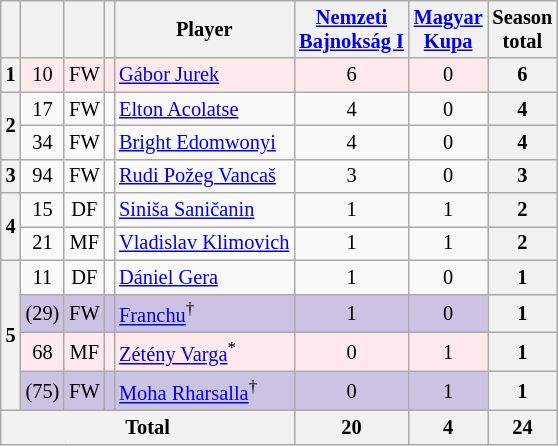<table class="wikitable sortable sticky-header" style="text-align:center; font-size:85%;">
<tr>
<th></th>
<th></th>
<th></th>
<th></th>
<th>Player</th>
<th><a href='#'>Nemzeti<br>Bajnokság I</a></th>
<th><a href='#'>Magyar<br>Kupa</a></th>
<th>Season<br>total</th>
</tr>
<tr bgcolor=#ffe9ec>
<th rowspan="1">1</th>
<td>10</td>
<td>FW</td>
<td></td>
<td style="text-align:left;" data-sort-value="Jurek"><a href='#'>Gábor Jurek</a></td>
<td>6</td>
<td>0</td>
<th>6</th>
</tr>
<tr>
<th rowspan="2">2</th>
<td>17</td>
<td>FW</td>
<td></td>
<td style="text-align:left;" data-sort-value="Acolatse"><a href='#'>Elton Acolatse</a></td>
<td>4</td>
<td>0</td>
<th>4</th>
</tr>
<tr>
<td>34</td>
<td>FW</td>
<td></td>
<td style="text-align:left;" data-sort-value="Edomwonyi"><a href='#'>Bright Edomwonyi</a></td>
<td>4</td>
<td>0</td>
<th>4</th>
</tr>
<tr>
<th rowspan="1">3</th>
<td>94</td>
<td>FW</td>
<td></td>
<td style="text-align:left;" data-sort-value="Pozeg"><a href='#'>Rudi Požeg Vancaš</a></td>
<td>3</td>
<td>0</td>
<th>3</th>
</tr>
<tr>
<th rowspan="2">4</th>
<td>15</td>
<td>DF</td>
<td></td>
<td style="text-align:left;" data-sort-value="Sanicanin"><a href='#'>Siniša Saničanin</a></td>
<td>1</td>
<td>1</td>
<th>2</th>
</tr>
<tr>
<td>21</td>
<td>MF</td>
<td></td>
<td style="text-align:left;" data-sort-value="Klimovich"><a href='#'>Vladislav Klimovich</a></td>
<td>1</td>
<td>1</td>
<th>2</th>
</tr>
<tr>
<th rowspan="4">5</th>
<td>11</td>
<td>DF</td>
<td></td>
<td style="text-align:left;" data-sort-value="Gera"><a href='#'>Dániel Gera</a></td>
<td>1</td>
<td>0</td>
<th>1</th>
</tr>
<tr bgcolor=#CBC3E3>
<td>(29)</td>
<td>FW</td>
<td></td>
<td style="text-align:left;" data-sort-value="Franchu"><a href='#'>Franchu</a><sup>†</sup></td>
<td>1</td>
<td>0</td>
<th>1</th>
</tr>
<tr bgcolor=#ffe9ec>
<td>68</td>
<td>MF</td>
<td></td>
<td style="text-align:left;" data-sort-value="VargaZ"><a href='#'>Zétény Varga</a><sup>*</sup></td>
<td>0</td>
<td>1</td>
<th>1</th>
</tr>
<tr bgcolor=#CBC3E3>
<td>(75)</td>
<td>FW</td>
<td></td>
<td style="text-align:left;" data-sort-value="Rharsalla"><a href='#'>Moha Rharsalla</a><sup>†</sup></td>
<td>0</td>
<td>1</td>
<th>1</th>
</tr>
<tr>
<th colspan="5">Total</th>
<th>20</th>
<th>4</th>
<th>24</th>
</tr>
</table>
